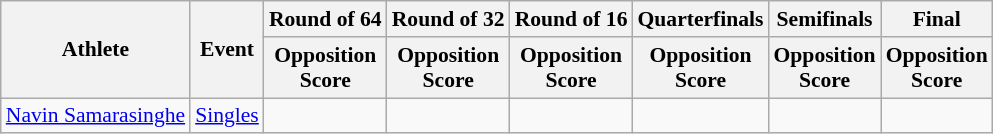<table class=wikitable style="font-size:90%">
<tr>
<th rowspan="2">Athlete</th>
<th rowspan="2">Event</th>
<th>Round of 64</th>
<th>Round of 32</th>
<th>Round of 16</th>
<th>Quarterfinals</th>
<th>Semifinals</th>
<th>Final</th>
</tr>
<tr>
<th>Opposition<br>Score</th>
<th>Opposition<br>Score</th>
<th>Opposition<br>Score</th>
<th>Opposition<br>Score</th>
<th>Opposition<br>Score</th>
<th>Opposition<br>Score</th>
</tr>
<tr>
<td><a href='#'>Navin Samarasinghe</a></td>
<td><a href='#'>Singles</a></td>
<td align=center></td>
<td align=center></td>
<td align=center></td>
<td align=center></td>
<td align=center></td>
<td align=center></td>
</tr>
</table>
